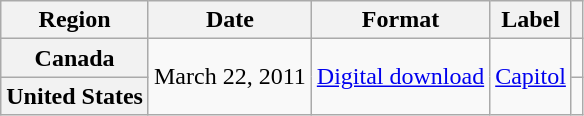<table class="wikitable plainrowheaders">
<tr>
<th scope="col">Region</th>
<th scope="col">Date</th>
<th scope="col">Format</th>
<th scope="col">Label</th>
<th scope="col"></th>
</tr>
<tr>
<th scope="row">Canada</th>
<td rowspan="2">March 22, 2011</td>
<td rowspan="2"><a href='#'>Digital download</a></td>
<td rowspan="2"><a href='#'>Capitol</a></td>
<td align="center"></td>
</tr>
<tr>
<th scope="row">United States</th>
<td align="center"></td>
</tr>
</table>
